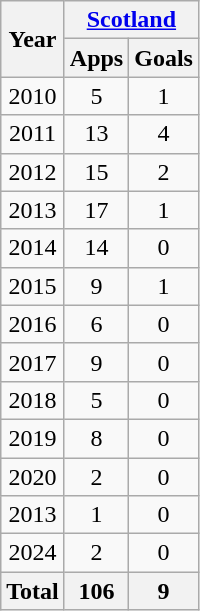<table class="wikitable" style="text-align:center">
<tr>
<th rowspan=2>Year</th>
<th colspan=2><a href='#'>Scotland</a></th>
</tr>
<tr>
<th>Apps</th>
<th>Goals</th>
</tr>
<tr>
<td>2010</td>
<td>5</td>
<td>1</td>
</tr>
<tr>
<td>2011</td>
<td>13</td>
<td>4</td>
</tr>
<tr>
<td>2012</td>
<td>15</td>
<td>2</td>
</tr>
<tr>
<td>2013</td>
<td>17</td>
<td>1</td>
</tr>
<tr>
<td>2014</td>
<td>14</td>
<td>0</td>
</tr>
<tr>
<td>2015</td>
<td>9</td>
<td>1</td>
</tr>
<tr>
<td>2016</td>
<td>6</td>
<td>0</td>
</tr>
<tr>
<td>2017</td>
<td>9</td>
<td>0</td>
</tr>
<tr>
<td>2018</td>
<td>5</td>
<td>0</td>
</tr>
<tr>
<td>2019</td>
<td>8</td>
<td>0</td>
</tr>
<tr>
<td>2020</td>
<td>2</td>
<td>0</td>
</tr>
<tr>
<td>2013</td>
<td>1</td>
<td>0</td>
</tr>
<tr>
<td>2024</td>
<td>2</td>
<td>0</td>
</tr>
<tr>
<th>Total</th>
<th>106</th>
<th>9</th>
</tr>
</table>
